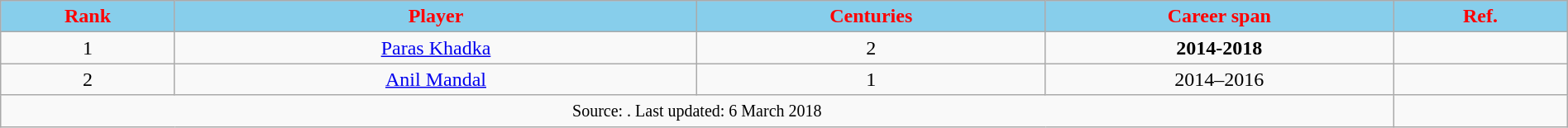<table style="width:100%; text-align:center;" class="wikitable">
<tr style="background:#9cf;">
<th style="background:SkyBlue; color:Red; width:5%;" scope="col">Rank</th>
<th style="background:SkyBlue; color:Red; width:15%;" scope="col">Player</th>
<th style="background:SkyBlue; color:Red; width:10%;" scope="col">Centuries</th>
<th style="background:SkyBlue; color:Red; width:10%;" scope="col">Career span</th>
<th style="background:SkyBlue; color:Red; width:5%;" scope="col">Ref.</th>
</tr>
<tr>
<td>1</td>
<td><a href='#'>Paras Khadka</a></td>
<td>2</td>
<td><strong>2014-2018</strong></td>
<td></td>
</tr>
<tr>
<td>2</td>
<td><a href='#'>Anil Mandal</a></td>
<td>1</td>
<td>2014–2016</td>
<td></td>
</tr>
<tr>
<td colspan="4"><small>Source: . Last updated: 6 March 2018</small></td>
<td></td>
</tr>
</table>
